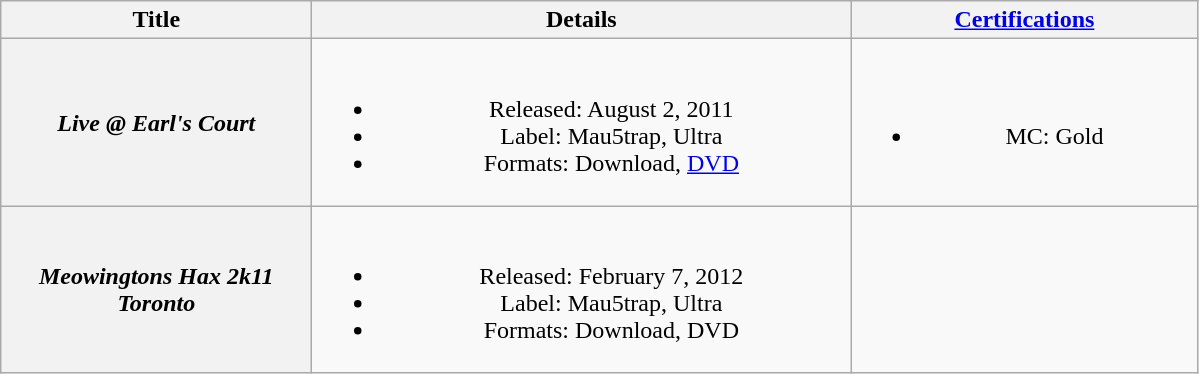<table class="wikitable plainrowheaders" style="text-align:center;">
<tr>
<th scope="col" rowspan="1" style="width:12.5em;">Title</th>
<th scope="col" rowspan="1" style="width:22em;">Details</th>
<th scope="col" rowspan="1" style="width:14em;"><a href='#'>Certifications</a></th>
</tr>
<tr>
<th scope="row"><em>Live @ Earl's Court</em></th>
<td><br><ul><li>Released: August 2, 2011</li><li>Label: Mau5trap, Ultra</li><li>Formats: Download, <a href='#'>DVD</a></li></ul></td>
<td><br><ul><li>MC: Gold</li></ul></td>
</tr>
<tr>
<th scope="row"><em>Meowingtons Hax 2k11 Toronto</em></th>
<td><br><ul><li>Released: February 7, 2012</li><li>Label: Mau5trap, Ultra</li><li>Formats: Download, DVD</li></ul></td>
<td></td>
</tr>
</table>
